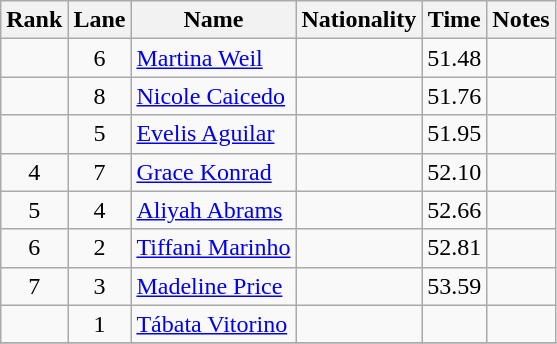<table class="wikitable sortable" style="text-align:center">
<tr>
<th>Rank</th>
<th>Lane</th>
<th>Name</th>
<th>Nationality</th>
<th>Time</th>
<th>Notes</th>
</tr>
<tr>
<td></td>
<td>6</td>
<td align=left><a href='#'>Martina Weil</a></td>
<td align=left></td>
<td>51.48</td>
<td></td>
</tr>
<tr>
<td></td>
<td>8</td>
<td align=left><a href='#'>Nicole Caicedo</a></td>
<td align=left></td>
<td>51.76</td>
<td></td>
</tr>
<tr>
<td></td>
<td>5</td>
<td align=left><a href='#'>Evelis Aguilar</a></td>
<td align=left></td>
<td>51.95</td>
<td></td>
</tr>
<tr>
<td>4</td>
<td>7</td>
<td align=left><a href='#'>Grace Konrad</a></td>
<td align=left></td>
<td>52.10</td>
<td></td>
</tr>
<tr>
<td>5</td>
<td>4</td>
<td align=left><a href='#'>Aliyah Abrams</a></td>
<td align=left></td>
<td>52.66</td>
<td></td>
</tr>
<tr>
<td>6</td>
<td>2</td>
<td align=left><a href='#'>Tiffani Marinho</a></td>
<td align=left></td>
<td>52.81</td>
<td><strong></strong></td>
</tr>
<tr>
<td>7</td>
<td>3</td>
<td align=left><a href='#'>Madeline Price</a></td>
<td align=left></td>
<td>53.59</td>
<td></td>
</tr>
<tr>
<td></td>
<td>1</td>
<td align=left><a href='#'>Tábata Vitorino</a></td>
<td align=left></td>
<td></td>
<td></td>
</tr>
<tr>
</tr>
</table>
